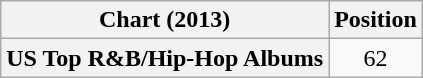<table class="wikitable sortable plainrowheaders" style="text-align:center">
<tr>
<th scope="col">Chart (2013)</th>
<th scope="col">Position</th>
</tr>
<tr>
<th scope="row">US Top R&B/Hip-Hop Albums</th>
<td style="text-align:center;">62</td>
</tr>
</table>
